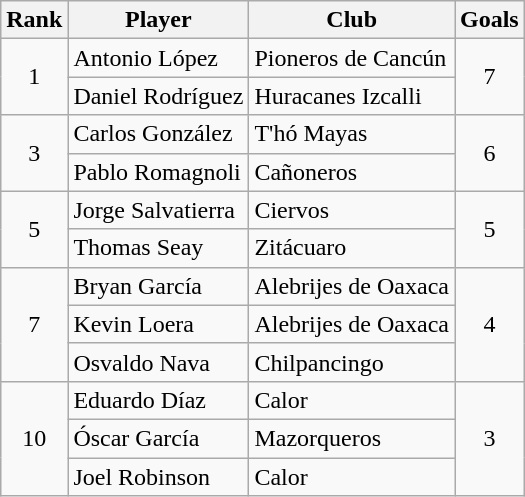<table class="wikitable">
<tr>
<th>Rank</th>
<th>Player</th>
<th>Club</th>
<th>Goals</th>
</tr>
<tr>
<td align=center rowspan=2>1</td>
<td> Antonio López</td>
<td>Pioneros de Cancún</td>
<td align=center rowspan=2>7</td>
</tr>
<tr>
<td> Daniel Rodríguez</td>
<td>Huracanes Izcalli</td>
</tr>
<tr>
<td align=center rowspan=2>3</td>
<td> Carlos González</td>
<td>T'hó Mayas</td>
<td align=center rowspan=2>6</td>
</tr>
<tr>
<td> Pablo Romagnoli</td>
<td>Cañoneros</td>
</tr>
<tr>
<td align=center rowspan=2>5</td>
<td> Jorge Salvatierra</td>
<td>Ciervos</td>
<td align=center rowspan=2>5</td>
</tr>
<tr>
<td> Thomas Seay</td>
<td>Zitácuaro</td>
</tr>
<tr>
<td align=center rowspan=3>7</td>
<td> Bryan García</td>
<td>Alebrijes de Oaxaca</td>
<td align=center rowspan=3>4</td>
</tr>
<tr>
<td> Kevin Loera</td>
<td>Alebrijes de Oaxaca</td>
</tr>
<tr>
<td> Osvaldo Nava</td>
<td>Chilpancingo</td>
</tr>
<tr>
<td align=center rowspan=3>10</td>
<td> Eduardo Díaz</td>
<td>Calor</td>
<td align=center rowspan=3>3</td>
</tr>
<tr>
<td> Óscar García</td>
<td>Mazorqueros</td>
</tr>
<tr>
<td> Joel Robinson</td>
<td>Calor</td>
</tr>
</table>
